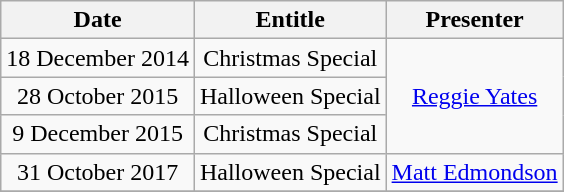<table class="wikitable" style="text-align:center;">
<tr>
<th>Date</th>
<th>Entitle</th>
<th>Presenter</th>
</tr>
<tr>
<td>18 December 2014</td>
<td>Christmas Special</td>
<td rowspan=3><a href='#'>Reggie Yates</a></td>
</tr>
<tr>
<td>28 October 2015</td>
<td>Halloween Special</td>
</tr>
<tr>
<td>9 December 2015</td>
<td>Christmas Special</td>
</tr>
<tr>
<td>31 October 2017</td>
<td>Halloween Special</td>
<td><a href='#'>Matt Edmondson</a></td>
</tr>
<tr>
</tr>
</table>
